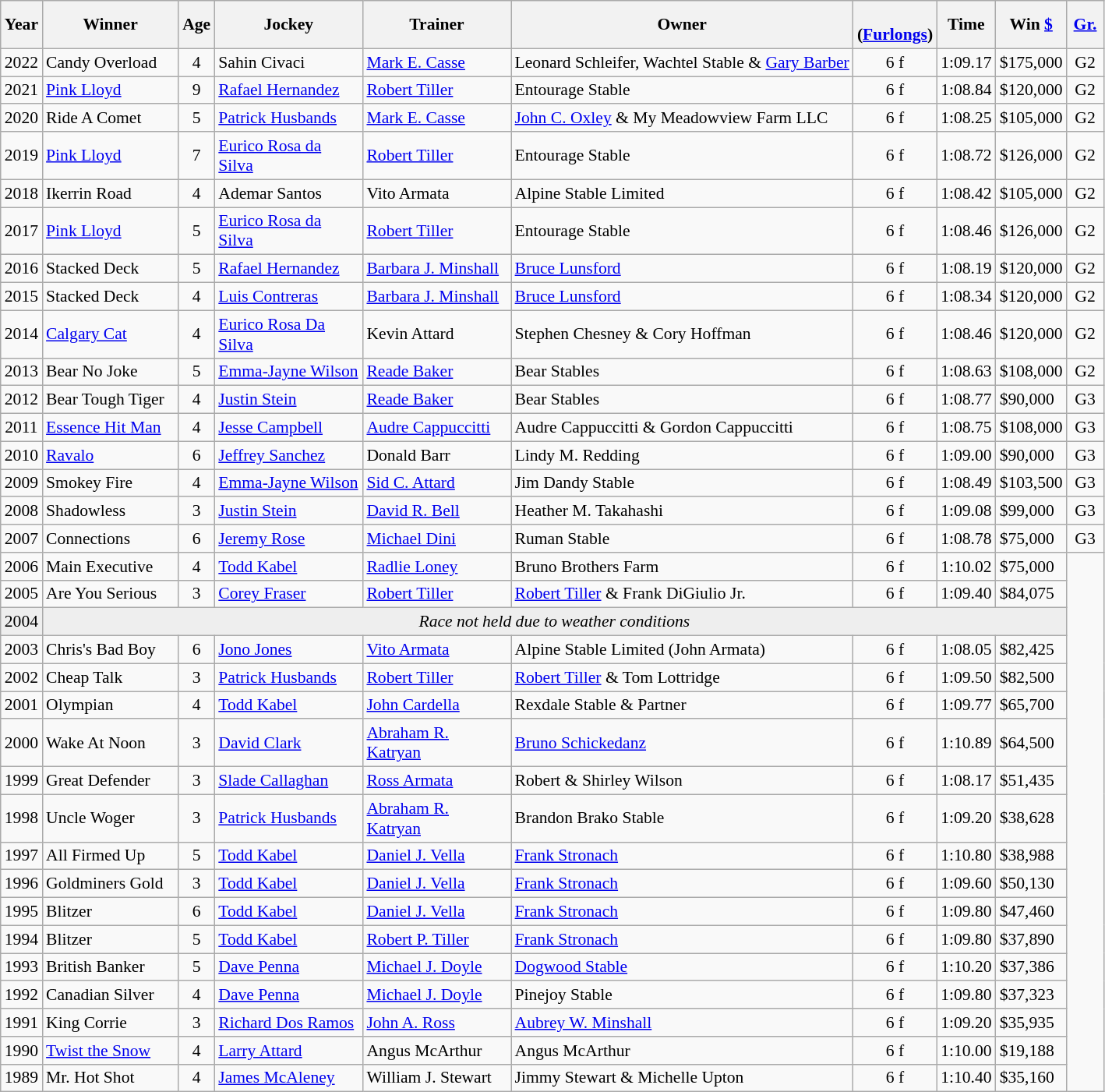<table class="wikitable sortable" style="font-size:90%">
<tr>
<th style="width:20px">Year</th>
<th style="width:110px">Winner</th>
<th style="width:20px">Age</th>
<th style="width:120px">Jockey</th>
<th style="width:120px">Trainer</th>
<th>Owner<br></th>
<th style="width:25px"><br> <span>(<a href='#'>Furlongs</a>)</span></th>
<th style="width:25px">Time</th>
<th style="width:35px">Win <a href='#'>$</a></th>
<th style="width:25px"><a href='#'>Gr.</a></th>
</tr>
<tr>
<td align=center>2022</td>
<td>Candy Overload</td>
<td align=center>4</td>
<td>Sahin Civaci</td>
<td><a href='#'>Mark E. Casse</a></td>
<td>Leonard Schleifer, Wachtel Stable & <a href='#'>Gary Barber</a></td>
<td align=center>6 f</td>
<td>1:09.17</td>
<td>$175,000</td>
<td align=center>G2</td>
</tr>
<tr>
<td align=center>2021</td>
<td><a href='#'>Pink Lloyd</a></td>
<td align=center>9</td>
<td><a href='#'>Rafael Hernandez</a></td>
<td><a href='#'>Robert Tiller</a></td>
<td>Entourage Stable</td>
<td align=center>6 f</td>
<td>1:08.84</td>
<td>$120,000</td>
<td align=center>G2</td>
</tr>
<tr>
<td align=center>2020</td>
<td>Ride A Comet</td>
<td align=center>5</td>
<td><a href='#'>Patrick Husbands</a></td>
<td><a href='#'>Mark E. Casse</a></td>
<td><a href='#'>John C. Oxley</a> & My Meadowview Farm LLC</td>
<td align=center>6 f</td>
<td>1:08.25</td>
<td>$105,000</td>
<td align=center>G2</td>
</tr>
<tr>
<td align=center>2019</td>
<td><a href='#'>Pink Lloyd</a></td>
<td align=center>7</td>
<td><a href='#'>Eurico Rosa da Silva</a></td>
<td><a href='#'>Robert Tiller</a></td>
<td>Entourage Stable</td>
<td align=center>6 f</td>
<td>1:08.72</td>
<td>$126,000</td>
<td align=center>G2</td>
</tr>
<tr>
<td align=center>2018</td>
<td>Ikerrin Road</td>
<td align=center>4</td>
<td>Ademar Santos</td>
<td>Vito Armata</td>
<td>Alpine Stable Limited</td>
<td align=center>6 f</td>
<td>1:08.42</td>
<td>$105,000</td>
<td align=center>G2</td>
</tr>
<tr>
<td align=center>2017</td>
<td><a href='#'>Pink Lloyd</a></td>
<td align=center>5</td>
<td><a href='#'>Eurico Rosa da Silva</a></td>
<td><a href='#'>Robert Tiller</a></td>
<td>Entourage Stable</td>
<td align=center>6 f</td>
<td>1:08.46</td>
<td>$126,000</td>
<td align=center>G2</td>
</tr>
<tr>
<td align=center>2016</td>
<td>Stacked Deck</td>
<td align=center>5</td>
<td><a href='#'>Rafael Hernandez</a></td>
<td><a href='#'>Barbara J. Minshall</a></td>
<td><a href='#'>Bruce Lunsford</a></td>
<td align=center>6 f</td>
<td>1:08.19</td>
<td>$120,000</td>
<td align=center>G2</td>
</tr>
<tr>
<td align=center>2015</td>
<td>Stacked Deck</td>
<td align=center>4</td>
<td><a href='#'>Luis Contreras</a></td>
<td><a href='#'>Barbara J. Minshall</a></td>
<td><a href='#'>Bruce Lunsford</a></td>
<td align=center>6 f</td>
<td>1:08.34</td>
<td>$120,000</td>
<td align=center>G2</td>
</tr>
<tr>
<td align=center>2014</td>
<td><a href='#'>Calgary Cat</a></td>
<td align=center>4</td>
<td><a href='#'>Eurico Rosa Da Silva</a></td>
<td>Kevin Attard</td>
<td>Stephen Chesney & Cory Hoffman</td>
<td align=center>6 f</td>
<td>1:08.46</td>
<td>$120,000</td>
<td align=center>G2</td>
</tr>
<tr>
<td align=center>2013</td>
<td>Bear No Joke</td>
<td align=center>5</td>
<td><a href='#'>Emma-Jayne Wilson</a></td>
<td><a href='#'>Reade Baker</a></td>
<td>Bear Stables</td>
<td align=center>6 f</td>
<td>1:08.63</td>
<td>$108,000</td>
<td align=center>G2</td>
</tr>
<tr>
<td align=center>2012</td>
<td>Bear Tough Tiger</td>
<td align=center>4</td>
<td><a href='#'>Justin Stein</a></td>
<td><a href='#'>Reade Baker</a></td>
<td>Bear Stables</td>
<td align=center>6 f</td>
<td>1:08.77</td>
<td>$90,000</td>
<td align=center>G3</td>
</tr>
<tr>
<td align=center>2011</td>
<td><a href='#'>Essence Hit Man</a></td>
<td align=center>4</td>
<td><a href='#'>Jesse Campbell</a></td>
<td><a href='#'>Audre Cappuccitti</a></td>
<td>Audre Cappuccitti & Gordon Cappuccitti</td>
<td align=center>6 f</td>
<td>1:08.75</td>
<td>$108,000</td>
<td align=center>G3</td>
</tr>
<tr>
<td align=center>2010</td>
<td><a href='#'>Ravalo</a></td>
<td align=center>6</td>
<td><a href='#'>Jeffrey Sanchez</a></td>
<td>Donald Barr</td>
<td>Lindy M. Redding</td>
<td align=center>6 f</td>
<td>1:09.00</td>
<td>$90,000</td>
<td align=center>G3</td>
</tr>
<tr>
<td align=center>2009</td>
<td>Smokey Fire</td>
<td align=center>4</td>
<td><a href='#'>Emma-Jayne Wilson</a></td>
<td><a href='#'>Sid C. Attard</a></td>
<td>Jim Dandy Stable</td>
<td align=center>6 f</td>
<td>1:08.49</td>
<td>$103,500</td>
<td align=center>G3</td>
</tr>
<tr>
<td align=center>2008</td>
<td>Shadowless</td>
<td align=center>3</td>
<td><a href='#'>Justin Stein</a></td>
<td><a href='#'>David R. Bell</a></td>
<td>Heather M. Takahashi</td>
<td align=center>6 f</td>
<td>1:09.08</td>
<td>$99,000</td>
<td align=center>G3</td>
</tr>
<tr>
<td align=center>2007</td>
<td>Connections</td>
<td align=center>6</td>
<td><a href='#'>Jeremy Rose</a></td>
<td><a href='#'>Michael Dini</a></td>
<td>Ruman Stable</td>
<td align=center>6 f</td>
<td>1:08.78</td>
<td>$75,000</td>
<td align=center>G3</td>
</tr>
<tr>
<td align=center>2006</td>
<td>Main Executive</td>
<td align=center>4</td>
<td><a href='#'>Todd Kabel</a></td>
<td><a href='#'>Radlie Loney</a></td>
<td>Bruno Brothers Farm</td>
<td align=center>6 f</td>
<td>1:10.02</td>
<td>$75,000</td>
</tr>
<tr>
<td align=center>2005</td>
<td>Are You Serious</td>
<td align=center>3</td>
<td><a href='#'>Corey Fraser</a></td>
<td><a href='#'>Robert Tiller</a></td>
<td><a href='#'>Robert Tiller</a> & Frank DiGiulio Jr.</td>
<td align=center>6 f</td>
<td>1:09.40</td>
<td>$84,075</td>
</tr>
<tr bgcolor="#eeeeee">
<td align=center>2004</td>
<td align=center  colspan=8><em>Race not held due to weather conditions</em></td>
</tr>
<tr>
<td align=center>2003</td>
<td>Chris's Bad Boy</td>
<td align=center>6</td>
<td><a href='#'>Jono Jones</a></td>
<td><a href='#'>Vito Armata</a></td>
<td>Alpine Stable Limited (John Armata)</td>
<td align=center>6 f</td>
<td>1:08.05</td>
<td>$82,425</td>
</tr>
<tr>
<td align=center>2002</td>
<td>Cheap Talk</td>
<td align=center>3</td>
<td><a href='#'>Patrick Husbands</a></td>
<td><a href='#'>Robert Tiller</a></td>
<td><a href='#'>Robert Tiller</a> & Tom Lottridge</td>
<td align=center>6 f</td>
<td>1:09.50</td>
<td>$82,500</td>
</tr>
<tr>
<td align=center>2001</td>
<td>Olympian</td>
<td align=center>4</td>
<td><a href='#'>Todd Kabel</a></td>
<td><a href='#'>John Cardella</a></td>
<td>Rexdale Stable & Partner</td>
<td align=center>6 f</td>
<td>1:09.77</td>
<td>$65,700</td>
</tr>
<tr>
<td align=center>2000</td>
<td>Wake At Noon</td>
<td align=center>3</td>
<td><a href='#'>David Clark</a></td>
<td><a href='#'>Abraham R. Katryan</a></td>
<td><a href='#'>Bruno Schickedanz</a></td>
<td align=center>6 f</td>
<td>1:10.89</td>
<td>$64,500</td>
</tr>
<tr>
<td align=center>1999</td>
<td>Great Defender</td>
<td align=center>3</td>
<td><a href='#'>Slade Callaghan</a></td>
<td><a href='#'>Ross Armata</a></td>
<td>Robert & Shirley Wilson</td>
<td align=center>6 f</td>
<td>1:08.17</td>
<td>$51,435</td>
</tr>
<tr>
<td align=center>1998</td>
<td>Uncle Woger</td>
<td align=center>3</td>
<td><a href='#'>Patrick Husbands</a></td>
<td><a href='#'>Abraham R. Katryan</a></td>
<td>Brandon Brako Stable</td>
<td align=center>6 f</td>
<td>1:09.20</td>
<td>$38,628</td>
</tr>
<tr>
<td align=center>1997</td>
<td>All Firmed Up</td>
<td align=center>5</td>
<td><a href='#'>Todd Kabel</a></td>
<td><a href='#'>Daniel J. Vella</a></td>
<td><a href='#'>Frank Stronach</a></td>
<td align=center>6 f</td>
<td>1:10.80</td>
<td>$38,988</td>
</tr>
<tr>
<td align=center>1996</td>
<td>Goldminers Gold</td>
<td align=center>3</td>
<td><a href='#'>Todd Kabel</a></td>
<td><a href='#'>Daniel J. Vella</a></td>
<td><a href='#'>Frank Stronach</a></td>
<td align=center>6 f</td>
<td>1:09.60</td>
<td>$50,130</td>
</tr>
<tr>
<td align=center>1995</td>
<td>Blitzer</td>
<td align=center>6</td>
<td><a href='#'>Todd Kabel</a></td>
<td><a href='#'>Daniel J. Vella</a></td>
<td><a href='#'>Frank Stronach</a></td>
<td align=center>6 f</td>
<td>1:09.80</td>
<td>$47,460</td>
</tr>
<tr>
<td align=center>1994</td>
<td>Blitzer</td>
<td align=center>5</td>
<td><a href='#'>Todd Kabel</a></td>
<td><a href='#'>Robert P. Tiller</a></td>
<td><a href='#'>Frank Stronach</a></td>
<td align=center>6 f</td>
<td>1:09.80</td>
<td>$37,890</td>
</tr>
<tr>
<td align=center>1993</td>
<td>British Banker</td>
<td align=center>5</td>
<td><a href='#'>Dave Penna</a></td>
<td><a href='#'>Michael J. Doyle</a></td>
<td><a href='#'>Dogwood Stable</a></td>
<td align=center>6 f</td>
<td>1:10.20</td>
<td>$37,386</td>
</tr>
<tr>
<td align=center>1992</td>
<td>Canadian Silver</td>
<td align=center>4</td>
<td><a href='#'>Dave Penna</a></td>
<td><a href='#'>Michael J. Doyle</a></td>
<td>Pinejoy Stable</td>
<td align=center>6 f</td>
<td>1:09.80</td>
<td>$37,323</td>
</tr>
<tr>
<td align=center>1991</td>
<td>King Corrie</td>
<td align=center>3</td>
<td><a href='#'>Richard Dos Ramos</a></td>
<td><a href='#'>John A. Ross</a></td>
<td><a href='#'>Aubrey W. Minshall</a></td>
<td align=center>6 f</td>
<td>1:09.20</td>
<td>$35,935</td>
</tr>
<tr>
<td align=center>1990</td>
<td><a href='#'>Twist the Snow</a></td>
<td align=center>4</td>
<td><a href='#'>Larry Attard</a></td>
<td>Angus McArthur</td>
<td>Angus McArthur</td>
<td align=center>6 f</td>
<td>1:10.00</td>
<td>$19,188</td>
</tr>
<tr>
<td align=center>1989</td>
<td>Mr. Hot Shot</td>
<td align=center>4</td>
<td><a href='#'>James McAleney</a></td>
<td>William J. Stewart</td>
<td>Jimmy Stewart & Michelle Upton</td>
<td align=center>6 f</td>
<td>1:10.40</td>
<td>$35,160</td>
</tr>
</table>
